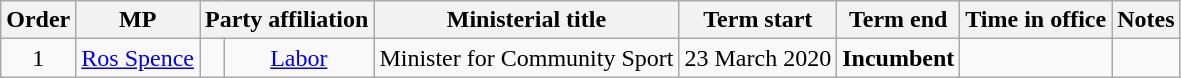<table class="wikitable" style="text-align:center">
<tr>
<th>Order</th>
<th>MP</th>
<th colspan="2">Party affiliation</th>
<th>Ministerial title</th>
<th>Term start</th>
<th>Term end</th>
<th>Time in office</th>
<th>Notes</th>
</tr>
<tr>
<td>1</td>
<td><a href='#'>Ros Spence</a> </td>
<td></td>
<td><a href='#'>Labor</a></td>
<td>Minister for Community Sport</td>
<td>23 March 2020</td>
<td><strong>Incumbent</strong></td>
<td></td>
<td></td>
</tr>
</table>
